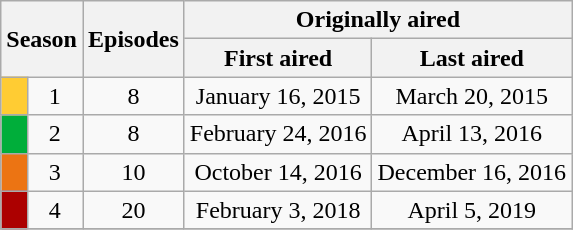<table class="wikitable plainrowheaders" style="text-align:center;">
<tr>
<th colspan="2" rowspan="2">Season</th>
<th rowspan="2">Episodes</th>
<th colspan="2">Originally aired</th>
</tr>
<tr>
<th>First aired</th>
<th>Last aired</th>
</tr>
<tr>
<td bgcolor="#FFCC33"></td>
<td>1</td>
<td>8</td>
<td>January 16, 2015</td>
<td>March 20, 2015</td>
</tr>
<tr>
<td bgcolor="#00AE3A"></td>
<td>2</td>
<td>8</td>
<td>February 24, 2016</td>
<td>April 13, 2016</td>
</tr>
<tr>
<td bgcolor="#EC7413"></td>
<td>3</td>
<td>10</td>
<td>October 14, 2016</td>
<td>December 16, 2016</td>
</tr>
<tr>
<td bgcolor="#AC0000"></td>
<td>4</td>
<td>20</td>
<td>February 3, 2018</td>
<td>April 5, 2019</td>
</tr>
<tr>
</tr>
</table>
